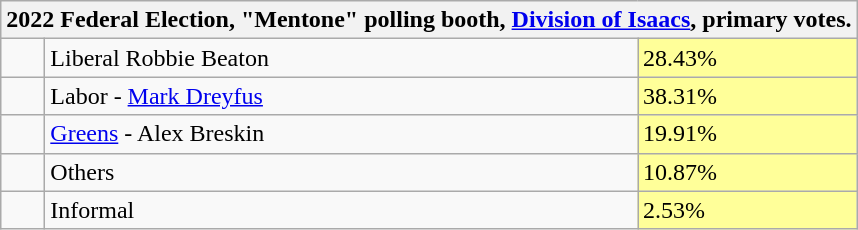<table class="wikitable">
<tr>
<th colspan = 3>2022 Federal Election, "Mentone" polling booth, <a href='#'>Division of Isaacs</a>, primary votes.</th>
</tr>
<tr>
<td> </td>
<td>Liberal  Robbie Beaton</td>
<td bgcolor="FFFF99">28.43%</td>
</tr>
<tr>
<td> </td>
<td>Labor - <a href='#'>Mark Dreyfus</a></td>
<td bgcolor="FFFF99">38.31%</td>
</tr>
<tr>
<td> </td>
<td><a href='#'>Greens</a> - Alex Breskin</td>
<td bgcolor="FFFF99">19.91%</td>
</tr>
<tr>
<td> </td>
<td>Others</td>
<td bgcolor="FFFF99">10.87%</td>
</tr>
<tr>
<td> </td>
<td>Informal</td>
<td bgcolor="FFFF99">2.53%</td>
</tr>
</table>
